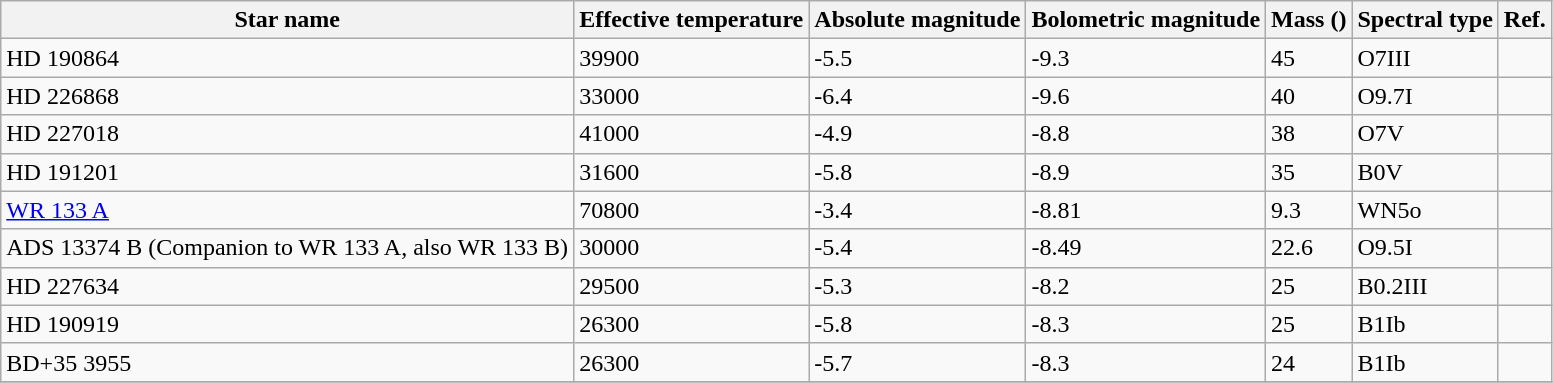<table class="wikitable sortable">
<tr>
<th>Star name</th>
<th>Effective temperature</th>
<th>Absolute magnitude</th>
<th>Bolometric magnitude</th>
<th>Mass ()</th>
<th>Spectral type</th>
<th>Ref.</th>
</tr>
<tr>
<td>HD 190864</td>
<td>39900</td>
<td>-5.5</td>
<td>-9.3</td>
<td>45</td>
<td>O7III</td>
<td></td>
</tr>
<tr>
<td>HD 226868</td>
<td>33000</td>
<td>-6.4</td>
<td>-9.6</td>
<td>40</td>
<td>O9.7I</td>
<td></td>
</tr>
<tr>
<td>HD 227018</td>
<td>41000</td>
<td>-4.9</td>
<td>-8.8</td>
<td>38</td>
<td>O7V</td>
<td></td>
</tr>
<tr>
<td>HD 191201</td>
<td>31600</td>
<td>-5.8</td>
<td>-8.9</td>
<td>35</td>
<td>B0V</td>
<td></td>
</tr>
<tr>
<td><a href='#'>WR 133 A</a></td>
<td>70800</td>
<td>-3.4</td>
<td>-8.81</td>
<td>9.3</td>
<td>WN5o</td>
<td></td>
</tr>
<tr>
<td>ADS 13374 B (Companion to WR 133 A, also WR 133 B)</td>
<td>30000</td>
<td>-5.4</td>
<td>-8.49</td>
<td>22.6</td>
<td>O9.5I</td>
<td></td>
</tr>
<tr>
<td>HD 227634</td>
<td>29500</td>
<td>-5.3</td>
<td>-8.2</td>
<td>25</td>
<td>B0.2III</td>
<td></td>
</tr>
<tr>
<td>HD 190919</td>
<td>26300</td>
<td>-5.8</td>
<td>-8.3</td>
<td>25</td>
<td>B1Ib</td>
<td></td>
</tr>
<tr>
<td>BD+35 3955</td>
<td>26300</td>
<td>-5.7</td>
<td>-8.3</td>
<td>24</td>
<td>B1Ib</td>
<td></td>
</tr>
<tr>
</tr>
</table>
